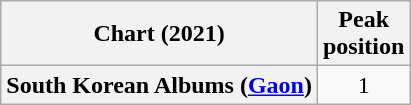<table class="wikitable plainrowheaders" style="text-align:center">
<tr>
<th scope="col">Chart (2021)</th>
<th scope="col">Peak<br>position</th>
</tr>
<tr>
<th scope="row">South Korean Albums (<a href='#'>Gaon</a>)</th>
<td>1</td>
</tr>
</table>
